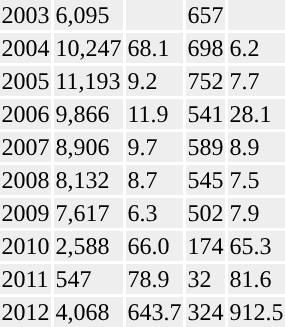<table class="toccolours sortable" style="padding:0.5em;">
<tr>
<th></th>
<th></th>
<th></th>
<th></th>
<th></th>
</tr>
<tr style="background:#eee;">
<td>2003</td>
<td>6,095</td>
<td></td>
<td>657</td>
<td></td>
</tr>
<tr style="background:#eee;">
<td>2004</td>
<td>10,247</td>
<td> 68.1</td>
<td>698</td>
<td> 6.2</td>
</tr>
<tr style="background:#eee;">
<td>2005</td>
<td>11,193</td>
<td> 9.2</td>
<td>752</td>
<td> 7.7</td>
</tr>
<tr style="background:#eee;">
<td>2006</td>
<td>9,866</td>
<td> 11.9</td>
<td>541</td>
<td> 28.1</td>
</tr>
<tr style="background:#eee;">
<td>2007</td>
<td>8,906</td>
<td> 9.7</td>
<td>589</td>
<td> 8.9</td>
</tr>
<tr style="background:#eee;">
<td>2008</td>
<td>8,132</td>
<td> 8.7</td>
<td>545</td>
<td> 7.5</td>
</tr>
<tr style="background:#eee;">
<td>2009</td>
<td>7,617</td>
<td> 6.3</td>
<td>502</td>
<td> 7.9</td>
</tr>
<tr style="background:#eee;">
<td>2010</td>
<td>2,588</td>
<td> 66.0</td>
<td>174</td>
<td> 65.3</td>
</tr>
<tr style="background:#eee;">
<td>2011</td>
<td>547</td>
<td> 78.9</td>
<td>32</td>
<td> 81.6</td>
</tr>
<tr style="background:#eee;">
<td>2012</td>
<td>4,068</td>
<td> 643.7</td>
<td>324</td>
<td> 912.5</td>
</tr>
</table>
